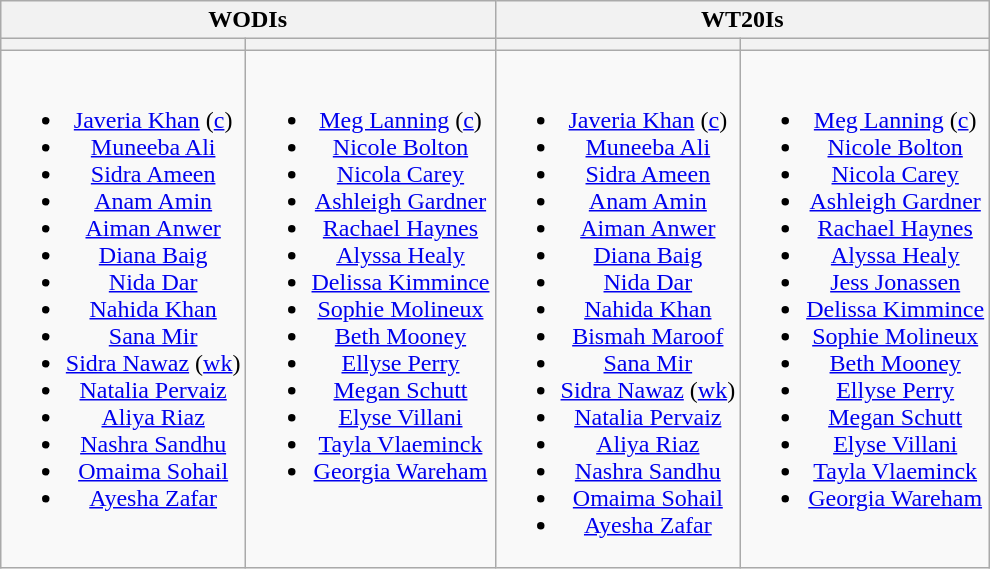<table class="wikitable" style="text-align:center; margin:auto">
<tr>
<th colspan=2>WODIs</th>
<th colspan=2>WT20Is</th>
</tr>
<tr>
<th></th>
<th></th>
<th></th>
<th></th>
</tr>
<tr style="vertical-align:top">
<td><br><ul><li><a href='#'>Javeria Khan</a> (<a href='#'>c</a>)</li><li><a href='#'>Muneeba Ali</a></li><li><a href='#'>Sidra Ameen</a></li><li><a href='#'>Anam Amin</a></li><li><a href='#'>Aiman Anwer</a></li><li><a href='#'>Diana Baig</a></li><li><a href='#'>Nida Dar</a></li><li><a href='#'>Nahida Khan</a></li><li><a href='#'>Sana Mir</a></li><li><a href='#'>Sidra Nawaz</a> (<a href='#'>wk</a>)</li><li><a href='#'>Natalia Pervaiz</a></li><li><a href='#'>Aliya Riaz</a></li><li><a href='#'>Nashra Sandhu</a></li><li><a href='#'>Omaima Sohail</a></li><li><a href='#'>Ayesha Zafar</a></li></ul></td>
<td><br><ul><li><a href='#'>Meg Lanning</a> (<a href='#'>c</a>)</li><li><a href='#'>Nicole Bolton</a></li><li><a href='#'>Nicola Carey</a></li><li><a href='#'>Ashleigh Gardner</a></li><li><a href='#'>Rachael Haynes</a></li><li><a href='#'>Alyssa Healy</a></li><li><a href='#'>Delissa Kimmince</a></li><li><a href='#'>Sophie Molineux</a></li><li><a href='#'>Beth Mooney</a></li><li><a href='#'>Ellyse Perry</a></li><li><a href='#'>Megan Schutt</a></li><li><a href='#'>Elyse Villani</a></li><li><a href='#'>Tayla Vlaeminck</a></li><li><a href='#'>Georgia Wareham</a></li></ul></td>
<td><br><ul><li><a href='#'>Javeria Khan</a> (<a href='#'>c</a>)</li><li><a href='#'>Muneeba Ali</a></li><li><a href='#'>Sidra Ameen</a></li><li><a href='#'>Anam Amin</a></li><li><a href='#'>Aiman Anwer</a></li><li><a href='#'>Diana Baig</a></li><li><a href='#'>Nida Dar</a></li><li><a href='#'>Nahida Khan</a></li><li><a href='#'>Bismah Maroof</a></li><li><a href='#'>Sana Mir</a></li><li><a href='#'>Sidra Nawaz</a> (<a href='#'>wk</a>)</li><li><a href='#'>Natalia Pervaiz</a></li><li><a href='#'>Aliya Riaz</a></li><li><a href='#'>Nashra Sandhu</a></li><li><a href='#'>Omaima Sohail</a></li><li><a href='#'>Ayesha Zafar</a></li></ul></td>
<td><br><ul><li><a href='#'>Meg Lanning</a> (<a href='#'>c</a>)</li><li><a href='#'>Nicole Bolton</a></li><li><a href='#'>Nicola Carey</a></li><li><a href='#'>Ashleigh Gardner</a></li><li><a href='#'>Rachael Haynes</a></li><li><a href='#'>Alyssa Healy</a></li><li><a href='#'>Jess Jonassen</a></li><li><a href='#'>Delissa Kimmince</a></li><li><a href='#'>Sophie Molineux</a></li><li><a href='#'>Beth Mooney</a></li><li><a href='#'>Ellyse Perry</a></li><li><a href='#'>Megan Schutt</a></li><li><a href='#'>Elyse Villani</a></li><li><a href='#'>Tayla Vlaeminck</a></li><li><a href='#'>Georgia Wareham</a></li></ul></td>
</tr>
</table>
